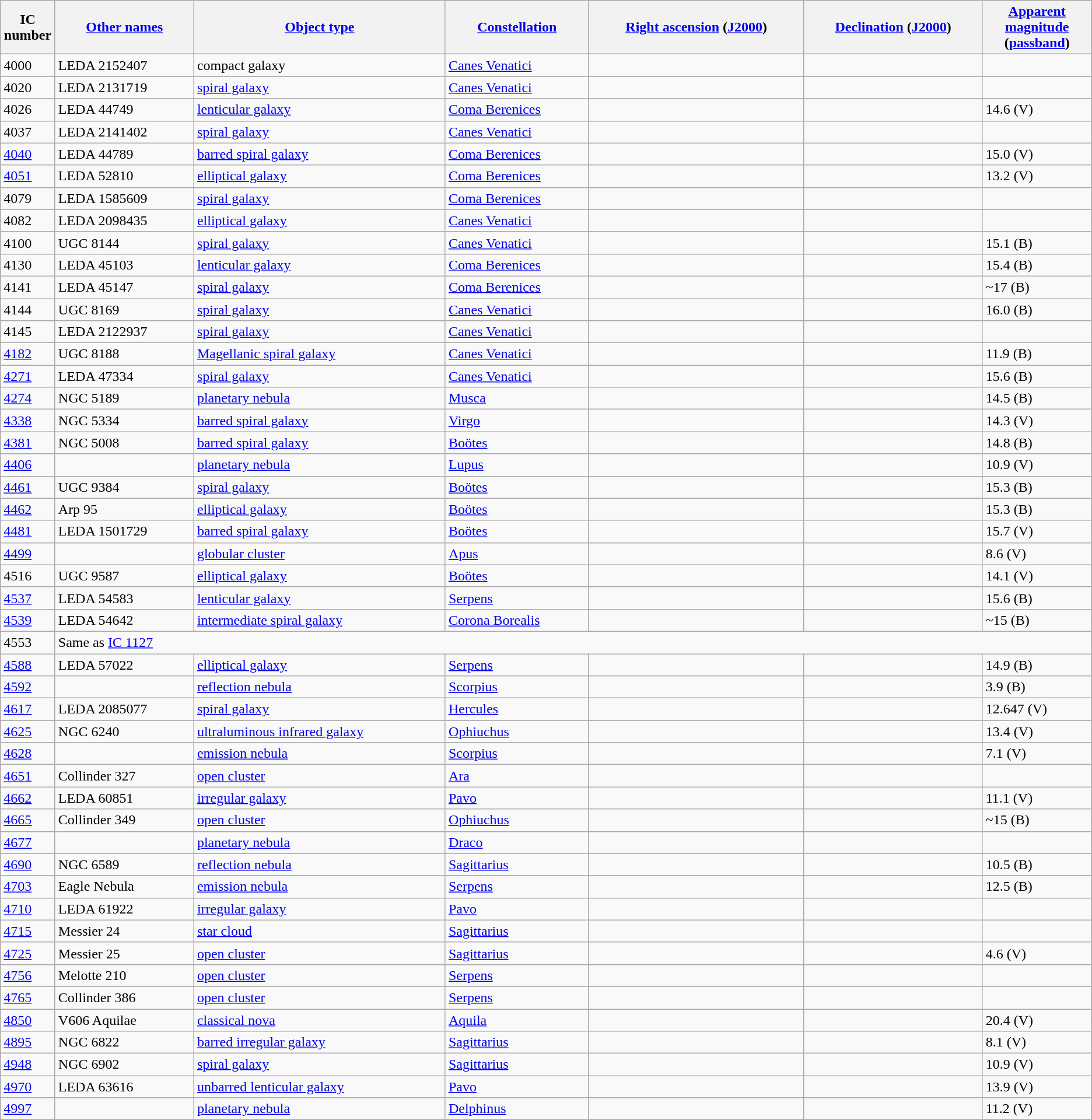<table class="wikitable sortable">
<tr>
<th style="width: 5%;">IC number</th>
<th><a href='#'>Other names</a></th>
<th><a href='#'>Object type</a></th>
<th><a href='#'>Constellation</a></th>
<th><a href='#'>Right ascension</a> (<a href='#'>J2000</a>)</th>
<th><a href='#'>Declination</a> (<a href='#'>J2000</a>)</th>
<th style="width: 10%;"><a href='#'>Apparent magnitude</a> (<a href='#'>passband</a>)</th>
</tr>
<tr>
<td>4000</td>
<td>LEDA 2152407</td>
<td>compact galaxy</td>
<td><a href='#'>Canes Venatici</a></td>
<td></td>
<td></td>
<td></td>
</tr>
<tr>
<td>4020</td>
<td>LEDA 2131719</td>
<td><a href='#'>spiral galaxy</a></td>
<td><a href='#'>Canes Venatici</a></td>
<td></td>
<td></td>
<td></td>
</tr>
<tr>
<td>4026</td>
<td>LEDA 44749</td>
<td><a href='#'>lenticular galaxy</a></td>
<td><a href='#'>Coma Berenices</a></td>
<td></td>
<td></td>
<td>14.6 (V)</td>
</tr>
<tr>
<td>4037</td>
<td>LEDA 2141402</td>
<td><a href='#'>spiral galaxy</a></td>
<td><a href='#'>Canes Venatici</a></td>
<td></td>
<td></td>
<td></td>
</tr>
<tr>
<td><a href='#'>4040</a></td>
<td>LEDA 44789</td>
<td><a href='#'>barred spiral galaxy</a></td>
<td><a href='#'>Coma Berenices</a></td>
<td></td>
<td></td>
<td>15.0 (V)</td>
</tr>
<tr>
<td><a href='#'>4051</a></td>
<td>LEDA 52810</td>
<td><a href='#'>elliptical galaxy</a></td>
<td><a href='#'>Coma Berenices</a></td>
<td></td>
<td></td>
<td>13.2 (V)</td>
</tr>
<tr>
<td>4079</td>
<td>LEDA 1585609</td>
<td><a href='#'>spiral galaxy</a></td>
<td><a href='#'>Coma Berenices</a></td>
<td></td>
<td></td>
<td></td>
</tr>
<tr>
<td>4082</td>
<td>LEDA 2098435</td>
<td><a href='#'>elliptical galaxy</a></td>
<td><a href='#'>Canes Venatici</a></td>
<td></td>
<td></td>
<td></td>
</tr>
<tr>
<td>4100</td>
<td>UGC 8144</td>
<td><a href='#'>spiral galaxy</a></td>
<td><a href='#'>Canes Venatici</a></td>
<td></td>
<td></td>
<td>15.1 (B)</td>
</tr>
<tr>
<td>4130</td>
<td>LEDA 45103</td>
<td><a href='#'>lenticular galaxy</a></td>
<td><a href='#'>Coma Berenices</a></td>
<td></td>
<td></td>
<td>15.4 (B)</td>
</tr>
<tr>
<td>4141</td>
<td>LEDA 45147</td>
<td><a href='#'>spiral galaxy</a></td>
<td><a href='#'>Coma Berenices</a></td>
<td></td>
<td></td>
<td>~17 (B)</td>
</tr>
<tr>
<td>4144</td>
<td>UGC 8169</td>
<td><a href='#'>spiral galaxy</a></td>
<td><a href='#'>Canes Venatici</a></td>
<td></td>
<td></td>
<td>16.0 (B)</td>
</tr>
<tr>
<td>4145</td>
<td>LEDA 2122937</td>
<td><a href='#'>spiral galaxy</a></td>
<td><a href='#'>Canes Venatici</a></td>
<td></td>
<td></td>
<td></td>
</tr>
<tr>
<td><a href='#'>4182</a></td>
<td>UGC 8188</td>
<td><a href='#'>Magellanic spiral galaxy</a></td>
<td><a href='#'>Canes Venatici</a></td>
<td></td>
<td></td>
<td>11.9 (B)</td>
</tr>
<tr>
<td><a href='#'>4271</a></td>
<td>LEDA 47334</td>
<td><a href='#'>spiral galaxy</a></td>
<td><a href='#'>Canes Venatici</a></td>
<td></td>
<td></td>
<td>15.6 (B)</td>
</tr>
<tr>
<td><a href='#'>4274</a></td>
<td>NGC 5189</td>
<td><a href='#'>planetary nebula</a></td>
<td><a href='#'>Musca</a></td>
<td></td>
<td></td>
<td>14.5 (B)</td>
</tr>
<tr>
<td><a href='#'>4338</a></td>
<td>NGC 5334</td>
<td><a href='#'>barred spiral galaxy</a></td>
<td><a href='#'>Virgo</a></td>
<td></td>
<td></td>
<td>14.3 (V)</td>
</tr>
<tr>
<td><a href='#'>4381</a></td>
<td>NGC 5008</td>
<td><a href='#'>barred spiral galaxy</a></td>
<td><a href='#'>Boötes</a></td>
<td></td>
<td></td>
<td>14.8 (B)</td>
</tr>
<tr>
<td><a href='#'>4406</a></td>
<td></td>
<td><a href='#'>planetary nebula</a></td>
<td><a href='#'>Lupus</a></td>
<td></td>
<td></td>
<td>10.9 (V)</td>
</tr>
<tr>
<td><a href='#'>4461</a></td>
<td>UGC 9384</td>
<td><a href='#'>spiral galaxy</a></td>
<td><a href='#'>Boötes</a></td>
<td></td>
<td></td>
<td>15.3 (B)</td>
</tr>
<tr>
<td><a href='#'>4462</a></td>
<td>Arp 95</td>
<td><a href='#'>elliptical galaxy</a></td>
<td><a href='#'>Boötes</a></td>
<td></td>
<td></td>
<td>15.3 (B)</td>
</tr>
<tr>
<td><a href='#'>4481</a></td>
<td>LEDA 1501729</td>
<td><a href='#'>barred spiral galaxy</a></td>
<td><a href='#'>Boötes</a></td>
<td></td>
<td></td>
<td>15.7 (V)</td>
</tr>
<tr>
<td><a href='#'>4499</a></td>
<td></td>
<td><a href='#'>globular cluster</a></td>
<td><a href='#'>Apus</a></td>
<td></td>
<td></td>
<td>8.6 (V)</td>
</tr>
<tr>
<td>4516</td>
<td>UGC 9587</td>
<td><a href='#'>elliptical galaxy</a></td>
<td><a href='#'>Boötes</a></td>
<td></td>
<td></td>
<td>14.1 (V)</td>
</tr>
<tr>
<td><a href='#'>4537</a></td>
<td>LEDA 54583</td>
<td><a href='#'>lenticular galaxy</a></td>
<td><a href='#'>Serpens</a></td>
<td></td>
<td></td>
<td>15.6 (B)</td>
</tr>
<tr>
<td><a href='#'>4539</a></td>
<td>LEDA 54642</td>
<td><a href='#'>intermediate spiral galaxy</a></td>
<td><a href='#'>Corona Borealis</a></td>
<td></td>
<td></td>
<td>~15 (B)</td>
</tr>
<tr>
<td>4553</td>
<td colspan="6">Same as <a href='#'>IC 1127</a></td>
</tr>
<tr>
<td><a href='#'>4588</a></td>
<td>LEDA 57022</td>
<td><a href='#'>elliptical galaxy</a></td>
<td><a href='#'>Serpens</a></td>
<td></td>
<td></td>
<td>14.9 (B)</td>
</tr>
<tr>
<td><a href='#'>4592</a></td>
<td></td>
<td><a href='#'>reflection nebula</a></td>
<td><a href='#'>Scorpius</a></td>
<td></td>
<td></td>
<td>3.9 (B)</td>
</tr>
<tr>
<td><a href='#'>4617</a></td>
<td>LEDA 2085077</td>
<td><a href='#'>spiral galaxy</a></td>
<td><a href='#'>Hercules</a></td>
<td></td>
<td></td>
<td>12.647 (V)</td>
</tr>
<tr>
<td><a href='#'>4625</a></td>
<td>NGC 6240</td>
<td><a href='#'>ultraluminous infrared galaxy</a></td>
<td><a href='#'>Ophiuchus</a></td>
<td></td>
<td></td>
<td>13.4 (V)</td>
</tr>
<tr>
<td><a href='#'>4628</a></td>
<td></td>
<td><a href='#'>emission nebula</a></td>
<td><a href='#'>Scorpius</a></td>
<td></td>
<td></td>
<td>7.1 (V)</td>
</tr>
<tr>
<td><a href='#'>4651</a></td>
<td>Collinder 327</td>
<td><a href='#'>open cluster</a></td>
<td><a href='#'>Ara</a></td>
<td></td>
<td></td>
<td></td>
</tr>
<tr>
<td><a href='#'>4662</a></td>
<td>LEDA 60851</td>
<td><a href='#'>irregular galaxy</a></td>
<td><a href='#'>Pavo</a></td>
<td></td>
<td></td>
<td>11.1 (V)</td>
</tr>
<tr>
<td><a href='#'>4665</a></td>
<td>Collinder 349</td>
<td><a href='#'>open cluster</a></td>
<td><a href='#'>Ophiuchus</a></td>
<td></td>
<td></td>
<td>~15 (B)</td>
</tr>
<tr>
<td><a href='#'>4677</a></td>
<td></td>
<td><a href='#'>planetary nebula</a></td>
<td><a href='#'>Draco</a></td>
<td></td>
<td></td>
<td></td>
</tr>
<tr>
<td><a href='#'>4690</a></td>
<td>NGC 6589</td>
<td><a href='#'>reflection nebula</a></td>
<td><a href='#'>Sagittarius</a></td>
<td></td>
<td></td>
<td>10.5 (B)</td>
</tr>
<tr>
<td><a href='#'>4703</a></td>
<td>Eagle Nebula</td>
<td><a href='#'>emission nebula</a></td>
<td><a href='#'>Serpens</a></td>
<td></td>
<td></td>
<td>12.5 (B)</td>
</tr>
<tr>
<td><a href='#'>4710</a></td>
<td>LEDA 61922</td>
<td><a href='#'>irregular galaxy</a></td>
<td><a href='#'>Pavo</a></td>
<td></td>
<td></td>
<td></td>
</tr>
<tr>
<td><a href='#'>4715</a></td>
<td>Messier 24</td>
<td><a href='#'>star cloud</a></td>
<td><a href='#'>Sagittarius</a></td>
<td></td>
<td></td>
<td></td>
</tr>
<tr>
<td><a href='#'>4725</a></td>
<td>Messier 25</td>
<td><a href='#'>open cluster</a></td>
<td><a href='#'>Sagittarius</a></td>
<td></td>
<td></td>
<td>4.6 (V)</td>
</tr>
<tr>
<td><a href='#'>4756</a></td>
<td>Melotte 210</td>
<td><a href='#'>open cluster</a></td>
<td><a href='#'>Serpens</a></td>
<td></td>
<td></td>
<td></td>
</tr>
<tr>
<td><a href='#'>4765</a></td>
<td>Collinder 386</td>
<td><a href='#'>open cluster</a></td>
<td><a href='#'>Serpens</a></td>
<td></td>
<td></td>
<td></td>
</tr>
<tr>
<td><a href='#'>4850</a></td>
<td>V606 Aquilae</td>
<td><a href='#'>classical nova</a></td>
<td><a href='#'>Aquila</a></td>
<td></td>
<td></td>
<td>20.4 (V)</td>
</tr>
<tr>
<td><a href='#'>4895</a></td>
<td>NGC 6822</td>
<td><a href='#'>barred irregular galaxy</a></td>
<td><a href='#'>Sagittarius</a></td>
<td></td>
<td></td>
<td>8.1 (V)</td>
</tr>
<tr>
<td><a href='#'>4948</a></td>
<td>NGC 6902</td>
<td><a href='#'>spiral galaxy</a></td>
<td><a href='#'>Sagittarius</a></td>
<td></td>
<td></td>
<td>10.9 (V)</td>
</tr>
<tr>
<td><a href='#'>4970</a></td>
<td>LEDA 63616</td>
<td><a href='#'>unbarred lenticular galaxy</a></td>
<td><a href='#'>Pavo</a></td>
<td></td>
<td></td>
<td>13.9 (V)</td>
</tr>
<tr>
<td><a href='#'>4997</a></td>
<td></td>
<td><a href='#'>planetary nebula</a></td>
<td><a href='#'>Delphinus</a></td>
<td></td>
<td></td>
<td>11.2 (V)</td>
</tr>
</table>
